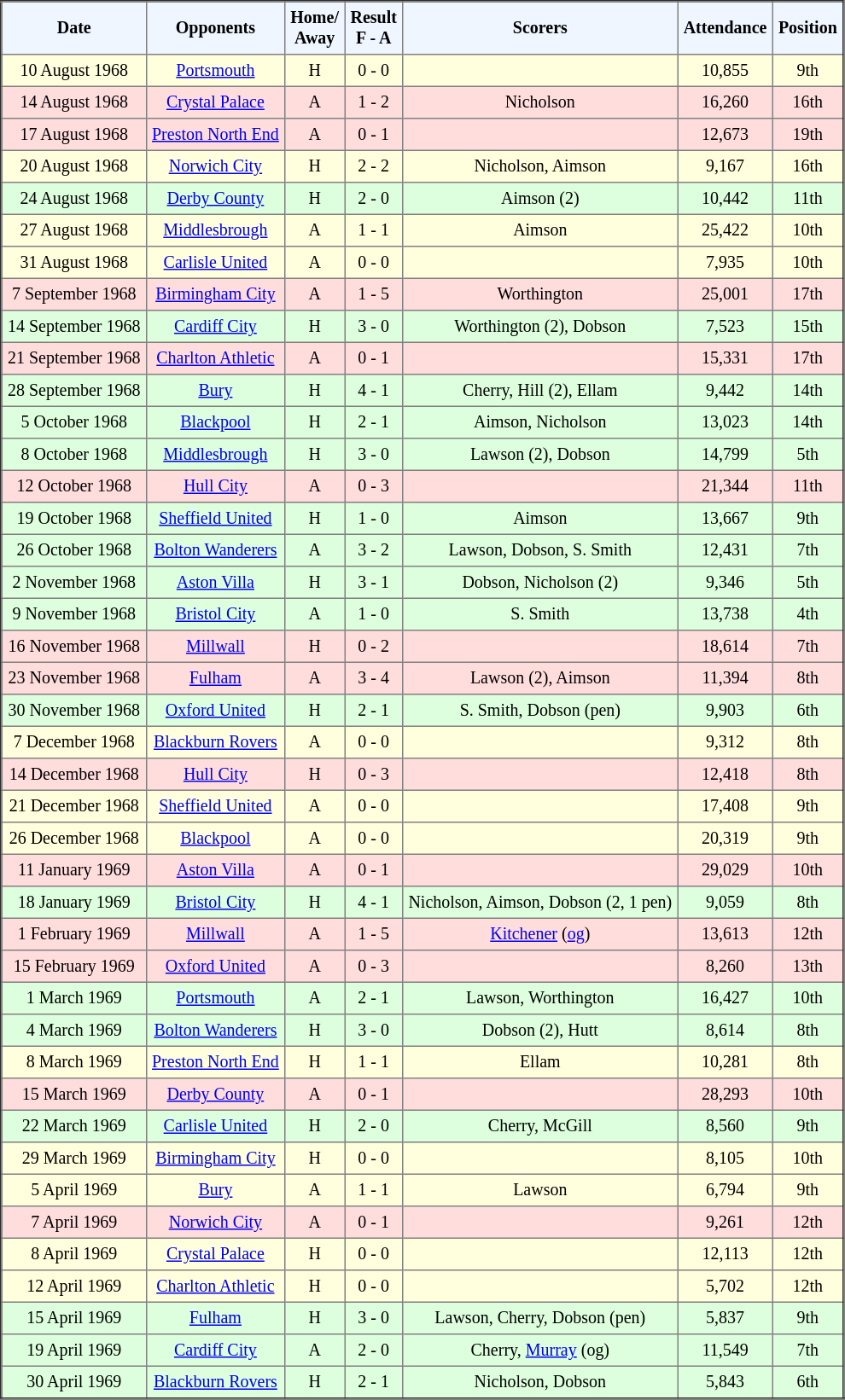<table border="2" cellpadding="4" style="border-collapse:collapse; text-align:center; font-size:smaller;">
<tr style="background:#f0f6ff;">
<th><strong>Date</strong></th>
<th><strong>Opponents</strong></th>
<th><strong>Home/<br>Away</strong></th>
<th><strong>Result<br>F - A</strong></th>
<th><strong>Scorers</strong></th>
<th><strong>Attendance</strong></th>
<th><strong>Position</strong></th>
</tr>
<tr bgcolor="#ffffdd">
<td>10 August 1968</td>
<td><a href='#'>Portsmouth</a></td>
<td>H</td>
<td>0 - 0</td>
<td></td>
<td>10,855</td>
<td>9th</td>
</tr>
<tr bgcolor="#ffdddd">
<td>14 August 1968</td>
<td><a href='#'>Crystal Palace</a></td>
<td>A</td>
<td>1 - 2</td>
<td>Nicholson</td>
<td>16,260</td>
<td>16th</td>
</tr>
<tr bgcolor="#ffdddd">
<td>17 August 1968</td>
<td><a href='#'>Preston North End</a></td>
<td>A</td>
<td>0 - 1</td>
<td></td>
<td>12,673</td>
<td>19th</td>
</tr>
<tr bgcolor="#ffffdd">
<td>20 August 1968</td>
<td><a href='#'>Norwich City</a></td>
<td>H</td>
<td>2 - 2</td>
<td>Nicholson, Aimson</td>
<td>9,167</td>
<td>16th</td>
</tr>
<tr bgcolor="#ddffdd">
<td>24 August 1968</td>
<td><a href='#'>Derby County</a></td>
<td>H</td>
<td>2 - 0</td>
<td>Aimson (2)</td>
<td>10,442</td>
<td>11th</td>
</tr>
<tr bgcolor="#ffffdd">
<td>27 August 1968</td>
<td><a href='#'>Middlesbrough</a></td>
<td>A</td>
<td>1 - 1</td>
<td>Aimson</td>
<td>25,422</td>
<td>10th</td>
</tr>
<tr bgcolor="#ffffdd">
<td>31 August 1968</td>
<td><a href='#'>Carlisle United</a></td>
<td>A</td>
<td>0 - 0</td>
<td></td>
<td>7,935</td>
<td>10th</td>
</tr>
<tr bgcolor="#ffdddd">
<td>7 September 1968</td>
<td><a href='#'>Birmingham City</a></td>
<td>A</td>
<td>1 - 5</td>
<td>Worthington</td>
<td>25,001</td>
<td>17th</td>
</tr>
<tr bgcolor="#ddffdd">
<td>14 September 1968</td>
<td><a href='#'>Cardiff City</a></td>
<td>H</td>
<td>3 - 0</td>
<td>Worthington (2), Dobson</td>
<td>7,523</td>
<td>15th</td>
</tr>
<tr bgcolor="#ffdddd">
<td>21 September 1968</td>
<td><a href='#'>Charlton Athletic</a></td>
<td>A</td>
<td>0 - 1</td>
<td></td>
<td>15,331</td>
<td>17th</td>
</tr>
<tr bgcolor="#ddffdd">
<td>28 September 1968</td>
<td><a href='#'>Bury</a></td>
<td>H</td>
<td>4 - 1</td>
<td>Cherry, Hill (2), Ellam</td>
<td>9,442</td>
<td>14th</td>
</tr>
<tr bgcolor="#ddffdd">
<td>5 October 1968</td>
<td><a href='#'>Blackpool</a></td>
<td>H</td>
<td>2 - 1</td>
<td>Aimson, Nicholson</td>
<td>13,023</td>
<td>14th</td>
</tr>
<tr bgcolor="#ddffdd">
<td>8 October 1968</td>
<td><a href='#'>Middlesbrough</a></td>
<td>H</td>
<td>3 - 0</td>
<td>Lawson (2), Dobson</td>
<td>14,799</td>
<td>5th</td>
</tr>
<tr bgcolor="#ffdddd">
<td>12 October 1968</td>
<td><a href='#'>Hull City</a></td>
<td>A</td>
<td>0 - 3</td>
<td></td>
<td>21,344</td>
<td>11th</td>
</tr>
<tr bgcolor="#ddffdd">
<td>19 October 1968</td>
<td><a href='#'>Sheffield United</a></td>
<td>H</td>
<td>1 - 0</td>
<td>Aimson</td>
<td>13,667</td>
<td>9th</td>
</tr>
<tr bgcolor="#ddffdd">
<td>26 October 1968</td>
<td><a href='#'>Bolton Wanderers</a></td>
<td>A</td>
<td>3 - 2</td>
<td>Lawson, Dobson, S. Smith</td>
<td>12,431</td>
<td>7th</td>
</tr>
<tr bgcolor="#ddffdd">
<td>2 November 1968</td>
<td><a href='#'>Aston Villa</a></td>
<td>H</td>
<td>3 - 1</td>
<td>Dobson, Nicholson (2)</td>
<td>9,346</td>
<td>5th</td>
</tr>
<tr bgcolor="#ddffdd">
<td>9 November 1968</td>
<td><a href='#'>Bristol City</a></td>
<td>A</td>
<td>1 - 0</td>
<td>S. Smith</td>
<td>13,738</td>
<td>4th</td>
</tr>
<tr bgcolor="#ffdddd">
<td>16 November 1968</td>
<td><a href='#'>Millwall</a></td>
<td>H</td>
<td>0 - 2</td>
<td></td>
<td>18,614</td>
<td>7th</td>
</tr>
<tr bgcolor="#ffdddd">
<td>23 November 1968</td>
<td><a href='#'>Fulham</a></td>
<td>A</td>
<td>3 - 4</td>
<td>Lawson (2), Aimson</td>
<td>11,394</td>
<td>8th</td>
</tr>
<tr bgcolor="#ddffdd">
<td>30 November 1968</td>
<td><a href='#'>Oxford United</a></td>
<td>H</td>
<td>2 - 1</td>
<td>S. Smith, Dobson (pen)</td>
<td>9,903</td>
<td>6th</td>
</tr>
<tr bgcolor="#ffffdd">
<td>7 December 1968</td>
<td><a href='#'>Blackburn Rovers</a></td>
<td>A</td>
<td>0 - 0</td>
<td></td>
<td>9,312</td>
<td>8th</td>
</tr>
<tr bgcolor="#ffdddd">
<td>14 December 1968</td>
<td><a href='#'>Hull City</a></td>
<td>H</td>
<td>0 - 3</td>
<td></td>
<td>12,418</td>
<td>8th</td>
</tr>
<tr bgcolor="#ffffdd">
<td>21 December 1968</td>
<td><a href='#'>Sheffield United</a></td>
<td>A</td>
<td>0 - 0</td>
<td></td>
<td>17,408</td>
<td>9th</td>
</tr>
<tr bgcolor="#ffffdd">
<td>26 December 1968</td>
<td><a href='#'>Blackpool</a></td>
<td>A</td>
<td>0 - 0</td>
<td></td>
<td>20,319</td>
<td>9th</td>
</tr>
<tr bgcolor="#ffdddd">
<td>11 January 1969</td>
<td><a href='#'>Aston Villa</a></td>
<td>A</td>
<td>0 - 1</td>
<td></td>
<td>29,029</td>
<td>10th</td>
</tr>
<tr bgcolor="#ddffdd">
<td>18 January 1969</td>
<td><a href='#'>Bristol City</a></td>
<td>H</td>
<td>4 - 1</td>
<td>Nicholson, Aimson, Dobson (2, 1 pen)</td>
<td>9,059</td>
<td>8th</td>
</tr>
<tr bgcolor="#ffdddd">
<td>1 February 1969</td>
<td><a href='#'>Millwall</a></td>
<td>A</td>
<td>1 - 5</td>
<td><a href='#'>Kitchener</a> (<a href='#'>og</a>)</td>
<td>13,613</td>
<td>12th</td>
</tr>
<tr bgcolor="#ffdddd">
<td>15 February 1969</td>
<td><a href='#'>Oxford United</a></td>
<td>A</td>
<td>0 - 3</td>
<td></td>
<td>8,260</td>
<td>13th</td>
</tr>
<tr bgcolor="#ddffdd">
<td>1 March 1969</td>
<td><a href='#'>Portsmouth</a></td>
<td>A</td>
<td>2 - 1</td>
<td>Lawson, Worthington</td>
<td>16,427</td>
<td>10th</td>
</tr>
<tr bgcolor="#ddffdd">
<td>4 March 1969</td>
<td><a href='#'>Bolton Wanderers</a></td>
<td>H</td>
<td>3 - 0</td>
<td>Dobson (2), Hutt</td>
<td>8,614</td>
<td>8th</td>
</tr>
<tr bgcolor="#ffffdd">
<td>8 March 1969</td>
<td><a href='#'>Preston North End</a></td>
<td>H</td>
<td>1 - 1</td>
<td>Ellam</td>
<td>10,281</td>
<td>8th</td>
</tr>
<tr bgcolor="#ffdddd">
<td>15 March 1969</td>
<td><a href='#'>Derby County</a></td>
<td>A</td>
<td>0 - 1</td>
<td></td>
<td>28,293</td>
<td>10th</td>
</tr>
<tr bgcolor="#ddffdd">
<td>22 March 1969</td>
<td><a href='#'>Carlisle United</a></td>
<td>H</td>
<td>2 - 0</td>
<td>Cherry, McGill</td>
<td>8,560</td>
<td>9th</td>
</tr>
<tr bgcolor="#ffffdd">
<td>29 March 1969</td>
<td><a href='#'>Birmingham City</a></td>
<td>H</td>
<td>0 - 0</td>
<td></td>
<td>8,105</td>
<td>10th</td>
</tr>
<tr bgcolor="#ffffdd">
<td>5 April 1969</td>
<td><a href='#'>Bury</a></td>
<td>A</td>
<td>1 - 1</td>
<td>Lawson</td>
<td>6,794</td>
<td>9th</td>
</tr>
<tr bgcolor="#ffdddd">
<td>7 April 1969</td>
<td><a href='#'>Norwich City</a></td>
<td>A</td>
<td>0 - 1</td>
<td></td>
<td>9,261</td>
<td>12th</td>
</tr>
<tr bgcolor="#ffffdd">
<td>8 April 1969</td>
<td><a href='#'>Crystal Palace</a></td>
<td>H</td>
<td>0 - 0</td>
<td></td>
<td>12,113</td>
<td>12th</td>
</tr>
<tr bgcolor="#ffffdd">
<td>12 April 1969</td>
<td><a href='#'>Charlton Athletic</a></td>
<td>H</td>
<td>0 - 0</td>
<td></td>
<td>5,702</td>
<td>12th</td>
</tr>
<tr bgcolor="#ddffdd">
<td>15 April 1969</td>
<td><a href='#'>Fulham</a></td>
<td>H</td>
<td>3 - 0</td>
<td>Lawson, Cherry, Dobson (pen)</td>
<td>5,837</td>
<td>9th</td>
</tr>
<tr bgcolor="#ddffdd">
<td>19 April 1969</td>
<td><a href='#'>Cardiff City</a></td>
<td>A</td>
<td>2 - 0</td>
<td>Cherry, <a href='#'>Murray</a> (og)</td>
<td>11,549</td>
<td>7th</td>
</tr>
<tr bgcolor="#ddffdd">
<td>30 April 1969</td>
<td><a href='#'>Blackburn Rovers</a></td>
<td>H</td>
<td>2 - 1</td>
<td>Nicholson, Dobson</td>
<td>5,843</td>
<td>6th</td>
</tr>
</table>
